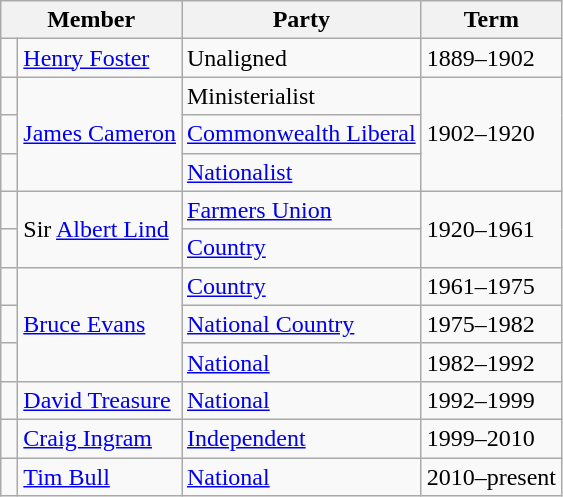<table class="wikitable">
<tr>
<th colspan="2">Member</th>
<th>Party</th>
<th>Term</th>
</tr>
<tr>
<td> </td>
<td><a href='#'>Henry Foster</a></td>
<td>Unaligned</td>
<td>1889–1902</td>
</tr>
<tr>
<td> </td>
<td rowspan="3"><a href='#'>James Cameron</a></td>
<td>Ministerialist</td>
<td rowspan="3">1902–1920</td>
</tr>
<tr>
<td> </td>
<td><a href='#'>Commonwealth Liberal</a></td>
</tr>
<tr>
<td> </td>
<td><a href='#'>Nationalist</a></td>
</tr>
<tr>
<td> </td>
<td rowspan="2">Sir <a href='#'>Albert Lind</a></td>
<td><a href='#'>Farmers Union</a></td>
<td rowspan="2">1920–1961</td>
</tr>
<tr>
<td> </td>
<td><a href='#'>Country</a></td>
</tr>
<tr>
<td> </td>
<td rowspan="3"><a href='#'>Bruce Evans</a></td>
<td><a href='#'>Country</a></td>
<td>1961–1975</td>
</tr>
<tr>
<td> </td>
<td><a href='#'>National Country</a></td>
<td>1975–1982</td>
</tr>
<tr>
<td> </td>
<td><a href='#'>National</a></td>
<td>1982–1992</td>
</tr>
<tr>
<td> </td>
<td><a href='#'>David Treasure</a></td>
<td><a href='#'>National</a></td>
<td>1992–1999</td>
</tr>
<tr>
<td> </td>
<td><a href='#'>Craig Ingram</a></td>
<td><a href='#'>Independent</a></td>
<td>1999–2010</td>
</tr>
<tr>
<td> </td>
<td><a href='#'>Tim Bull</a></td>
<td><a href='#'>National</a></td>
<td>2010–present</td>
</tr>
</table>
